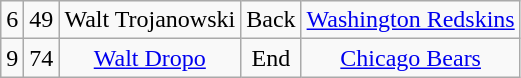<table class="wikitable" style="text-align:center">
<tr>
<td>6</td>
<td>49</td>
<td>Walt Trojanowski</td>
<td>Back</td>
<td><a href='#'>Washington Redskins</a></td>
</tr>
<tr>
<td>9</td>
<td>74</td>
<td><a href='#'>Walt Dropo</a></td>
<td>End</td>
<td><a href='#'>Chicago Bears</a></td>
</tr>
</table>
